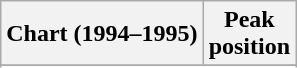<table class="wikitable sortable">
<tr>
<th align="left">Chart (1994–1995)</th>
<th align="center">Peak<br>position</th>
</tr>
<tr>
</tr>
<tr>
</tr>
</table>
